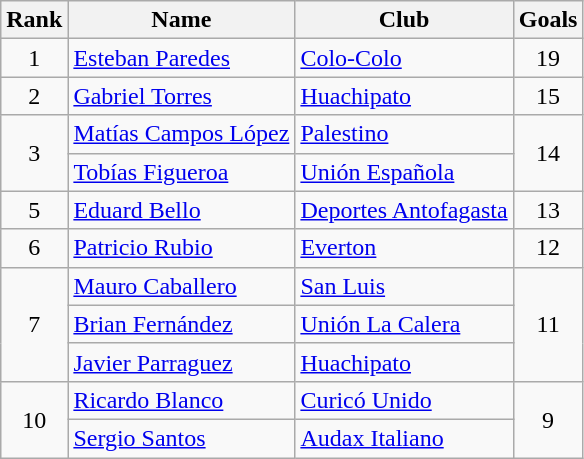<table class="wikitable" border="1">
<tr>
<th>Rank</th>
<th>Name</th>
<th>Club</th>
<th>Goals</th>
</tr>
<tr>
<td align=center>1</td>
<td> <a href='#'>Esteban Paredes</a></td>
<td><a href='#'>Colo-Colo</a></td>
<td align=center>19</td>
</tr>
<tr>
<td align=center>2</td>
<td> <a href='#'>Gabriel Torres</a></td>
<td><a href='#'>Huachipato</a></td>
<td align=center>15</td>
</tr>
<tr>
<td rowspan=2 align=center>3</td>
<td> <a href='#'>Matías Campos López</a></td>
<td><a href='#'>Palestino</a></td>
<td rowspan=2 align=center>14</td>
</tr>
<tr>
<td> <a href='#'>Tobías Figueroa</a></td>
<td><a href='#'>Unión Española</a></td>
</tr>
<tr>
<td align=center>5</td>
<td> <a href='#'>Eduard Bello</a></td>
<td><a href='#'>Deportes Antofagasta</a></td>
<td align=center>13</td>
</tr>
<tr>
<td align=center>6</td>
<td> <a href='#'>Patricio Rubio</a></td>
<td><a href='#'>Everton</a></td>
<td align=center>12</td>
</tr>
<tr>
<td rowspan=3 align=center>7</td>
<td> <a href='#'>Mauro Caballero</a></td>
<td><a href='#'>San Luis</a></td>
<td rowspan=3 align=center>11</td>
</tr>
<tr>
<td> <a href='#'>Brian Fernández</a></td>
<td><a href='#'>Unión La Calera</a></td>
</tr>
<tr>
<td> <a href='#'>Javier Parraguez</a></td>
<td><a href='#'>Huachipato</a></td>
</tr>
<tr>
<td rowspan=2 align=center>10</td>
<td> <a href='#'>Ricardo Blanco</a></td>
<td><a href='#'>Curicó Unido</a></td>
<td rowspan=2 align=center>9</td>
</tr>
<tr>
<td> <a href='#'>Sergio Santos</a></td>
<td><a href='#'>Audax Italiano</a></td>
</tr>
</table>
